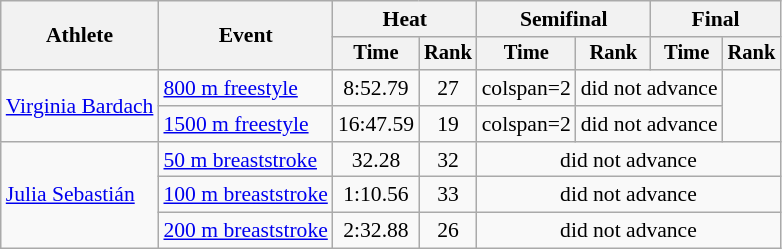<table class=wikitable style=font-size:90%>
<tr>
<th rowspan=2>Athlete</th>
<th rowspan=2>Event</th>
<th colspan=2>Heat</th>
<th colspan=2>Semifinal</th>
<th colspan=2>Final</th>
</tr>
<tr style=font-size:95%>
<th>Time</th>
<th>Rank</th>
<th>Time</th>
<th>Rank</th>
<th>Time</th>
<th>Rank</th>
</tr>
<tr align=center>
<td align=left rowspan=2><a href='#'>Virginia Bardach</a></td>
<td align=left><a href='#'>800 m freestyle</a></td>
<td>8:52.79</td>
<td>27</td>
<td>colspan=2 </td>
<td colspan=2>did not advance</td>
</tr>
<tr align=center>
<td align=left><a href='#'>1500 m freestyle</a></td>
<td>16:47.59</td>
<td>19</td>
<td>colspan=2 </td>
<td colspan=2>did not advance</td>
</tr>
<tr align=center>
<td align=left rowspan=3><a href='#'>Julia Sebastián</a></td>
<td align=left><a href='#'>50 m breaststroke</a></td>
<td>32.28</td>
<td>32</td>
<td colspan=4>did not advance</td>
</tr>
<tr align=center>
<td align=left><a href='#'>100 m breaststroke</a></td>
<td>1:10.56</td>
<td>33</td>
<td colspan=4>did not advance</td>
</tr>
<tr align=center>
<td align=left><a href='#'>200 m breaststroke</a></td>
<td>2:32.88</td>
<td>26</td>
<td colspan=4>did not advance</td>
</tr>
</table>
